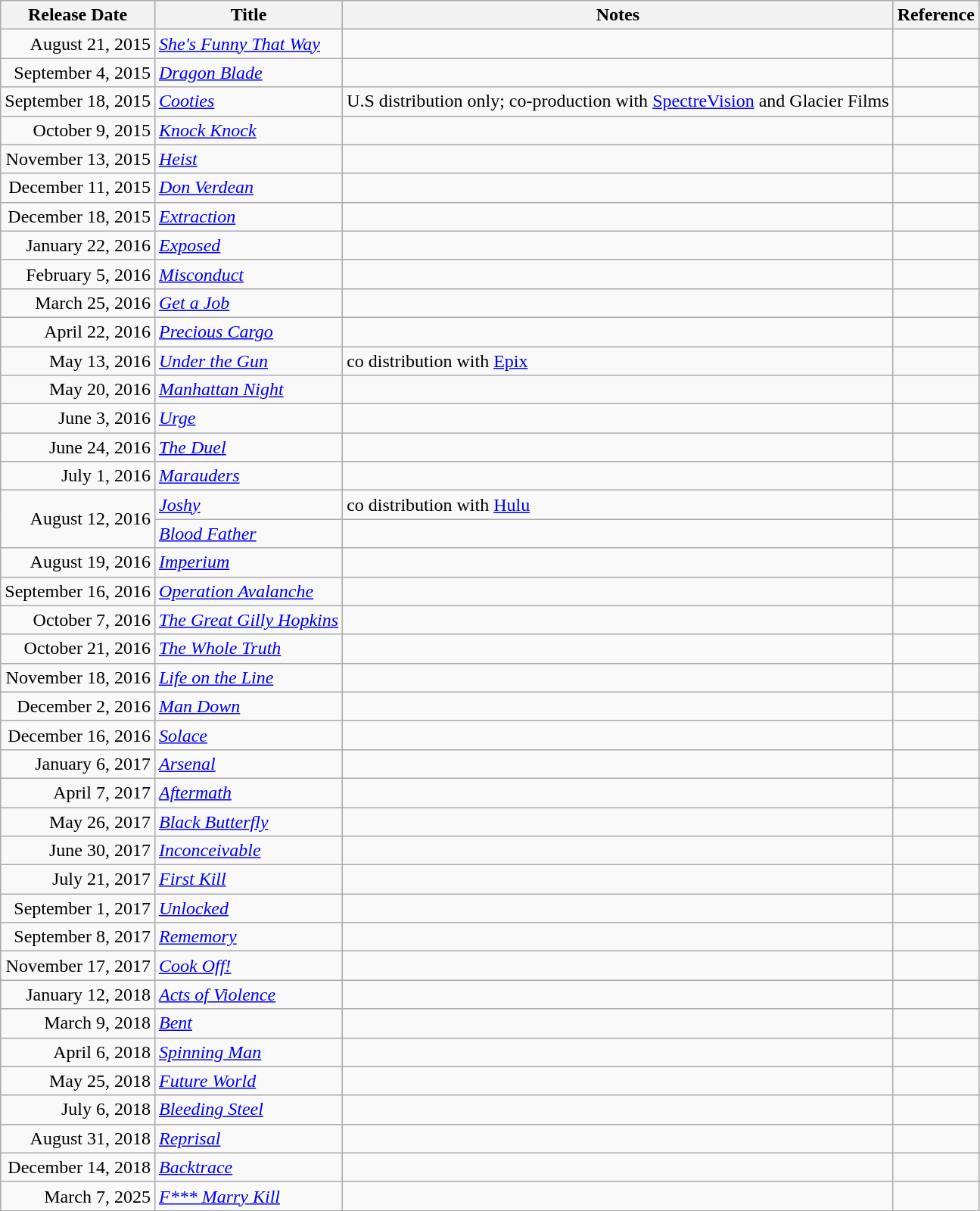<table class="wikitable sortable">
<tr>
<th>Release Date</th>
<th>Title</th>
<th>Notes</th>
<th>Reference</th>
</tr>
<tr>
<td align="right">August 21, 2015</td>
<td><em><a href='#'>She's Funny That Way</a></em></td>
<td></td>
<td></td>
</tr>
<tr>
<td align="right">September 4, 2015</td>
<td><em><a href='#'>Dragon Blade</a></em></td>
<td></td>
<td></td>
</tr>
<tr>
<td align="right">September 18, 2015</td>
<td><em><a href='#'>Cooties</a></em></td>
<td>U.S distribution only; co-production with <a href='#'>SpectreVision</a> and Glacier Films</td>
<td></td>
</tr>
<tr>
<td align="right">October 9, 2015</td>
<td><em><a href='#'>Knock Knock</a></em></td>
<td></td>
<td></td>
</tr>
<tr>
<td align="right">November 13, 2015</td>
<td><em><a href='#'>Heist</a></em></td>
<td></td>
<td></td>
</tr>
<tr>
<td align="right">December 11, 2015</td>
<td><em><a href='#'>Don Verdean</a></em></td>
<td></td>
<td></td>
</tr>
<tr>
<td align="right">December 18, 2015</td>
<td><em><a href='#'>Extraction</a></em></td>
<td></td>
<td></td>
</tr>
<tr>
<td align="right">January 22, 2016</td>
<td><em><a href='#'>Exposed</a></em></td>
<td></td>
<td></td>
</tr>
<tr>
<td align="right">February 5, 2016</td>
<td><em><a href='#'>Misconduct</a></em></td>
<td></td>
<td></td>
</tr>
<tr>
<td align="right">March 25, 2016</td>
<td><em><a href='#'>Get a Job</a></em></td>
<td></td>
<td></td>
</tr>
<tr>
<td align="right">April 22, 2016</td>
<td><em><a href='#'>Precious Cargo</a></em></td>
<td></td>
<td></td>
</tr>
<tr>
<td align="right">May 13, 2016</td>
<td><em><a href='#'>Under the Gun</a></em></td>
<td>co distribution with <a href='#'>Epix</a></td>
<td></td>
</tr>
<tr>
<td align="right">May 20, 2016</td>
<td><em><a href='#'>Manhattan Night</a></em></td>
<td></td>
<td></td>
</tr>
<tr>
<td align="right">June 3, 2016</td>
<td><em><a href='#'>Urge</a></em></td>
<td></td>
<td></td>
</tr>
<tr>
<td align="right">June 24, 2016</td>
<td><em><a href='#'>The Duel</a></em></td>
<td></td>
<td></td>
</tr>
<tr>
<td align="right">July 1, 2016</td>
<td><em><a href='#'>Marauders</a></em></td>
<td></td>
<td></td>
</tr>
<tr>
<td rowspan="2" align="right">August 12, 2016</td>
<td><em><a href='#'>Joshy</a></em></td>
<td>co distribution with <a href='#'>Hulu</a></td>
<td></td>
</tr>
<tr>
<td><em><a href='#'>Blood Father</a></em></td>
<td></td>
<td></td>
</tr>
<tr>
<td align="right">August 19, 2016</td>
<td><em><a href='#'>Imperium</a></em></td>
<td></td>
<td></td>
</tr>
<tr>
<td align="right">September 16, 2016</td>
<td><em><a href='#'>Operation Avalanche</a></em></td>
<td></td>
<td></td>
</tr>
<tr>
<td align="right">October 7, 2016</td>
<td><em><a href='#'>The Great Gilly Hopkins</a></em></td>
<td></td>
<td></td>
</tr>
<tr>
<td align="right">October 21, 2016</td>
<td><em><a href='#'>The Whole Truth</a></em></td>
<td></td>
<td></td>
</tr>
<tr>
<td align="right">November 18, 2016</td>
<td><em><a href='#'>Life on the Line</a></em></td>
<td></td>
<td></td>
</tr>
<tr>
<td align="right">December 2, 2016</td>
<td><em><a href='#'>Man Down</a></em></td>
<td></td>
<td></td>
</tr>
<tr>
<td align="right">December 16, 2016</td>
<td><em><a href='#'>Solace</a></em></td>
<td></td>
<td></td>
</tr>
<tr>
<td align="right">January 6, 2017</td>
<td><em><a href='#'>Arsenal</a></em></td>
<td></td>
<td></td>
</tr>
<tr>
<td align="right">April 7, 2017</td>
<td><em><a href='#'>Aftermath</a></em></td>
<td></td>
<td></td>
</tr>
<tr>
<td align="right">May 26, 2017</td>
<td><em><a href='#'>Black Butterfly</a></em></td>
<td></td>
<td></td>
</tr>
<tr>
<td align="right">June 30, 2017</td>
<td><em><a href='#'>Inconceivable</a></em></td>
<td></td>
<td></td>
</tr>
<tr>
<td align="right">July 21, 2017</td>
<td><em><a href='#'>First Kill</a></em></td>
<td></td>
<td></td>
</tr>
<tr>
<td align="right">September 1, 2017</td>
<td><em><a href='#'>Unlocked</a></em></td>
<td></td>
<td></td>
</tr>
<tr>
<td align="right">September 8, 2017</td>
<td><em><a href='#'>Rememory</a></em></td>
<td></td>
<td></td>
</tr>
<tr>
<td align="right">November 17, 2017</td>
<td><em><a href='#'>Cook Off!</a></em></td>
<td></td>
<td></td>
</tr>
<tr>
<td align="right">January 12, 2018</td>
<td><em><a href='#'>Acts of Violence</a></em></td>
<td></td>
<td></td>
</tr>
<tr>
<td align="right">March 9, 2018</td>
<td><em><a href='#'>Bent</a></em></td>
<td></td>
<td></td>
</tr>
<tr>
<td align="right">April 6, 2018</td>
<td><em><a href='#'>Spinning Man</a></em></td>
<td></td>
<td></td>
</tr>
<tr>
<td align="right">May 25, 2018</td>
<td><em><a href='#'>Future World</a></em></td>
<td></td>
<td></td>
</tr>
<tr>
<td align="right">July 6, 2018</td>
<td><em><a href='#'>Bleeding Steel</a></em></td>
<td></td>
<td></td>
</tr>
<tr>
<td align="right">August 31, 2018</td>
<td><em><a href='#'>Reprisal</a></em></td>
<td></td>
<td></td>
</tr>
<tr>
<td align="right">December 14, 2018</td>
<td><em><a href='#'>Backtrace</a></em></td>
<td></td>
<td></td>
</tr>
<tr>
<td align="right">March 7, 2025</td>
<td><em><a href='#'>F*** Marry Kill</a></em></td>
<td></td>
<td></td>
</tr>
</table>
